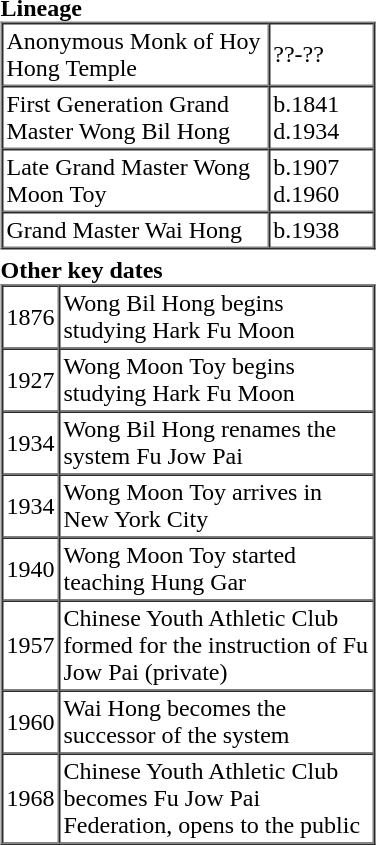<table border="0" cellspacing="5" cellpadding="0" width="260" align="right" style="margin-left: 15px">
<tr>
<td><strong>Lineage</strong><br><table border="1" cellpadding="2" cellspacing="0" width="250">
<tr>
<td>Anonymous Monk of Hoy Hong Temple</td>
<td>??-??</td>
</tr>
<tr>
<td>First Generation Grand Master Wong Bil Hong</td>
<td>b.1841 d.1934</td>
</tr>
<tr>
<td>Late Grand Master Wong Moon Toy</td>
<td>b.1907 d.1960</td>
</tr>
<tr>
<td>Grand Master Wai Hong</td>
<td>b.1938</td>
</tr>
</table>
</td>
</tr>
<tr>
<td><strong>Other key dates</strong> <br><table border="1" cellpadding="2" cellspacing="0" width="250">
<tr>
<td>1876</td>
<td>Wong Bil Hong begins studying Hark Fu Moon</td>
</tr>
<tr>
<td>1927</td>
<td>Wong Moon Toy begins studying Hark Fu Moon</td>
</tr>
<tr>
<td>1934</td>
<td>Wong Bil Hong renames the system Fu Jow Pai</td>
</tr>
<tr>
<td>1934</td>
<td>Wong Moon Toy arrives in New York City</td>
</tr>
<tr>
<td>1940</td>
<td>Wong Moon Toy started teaching Hung Gar</td>
</tr>
<tr>
<td>1957</td>
<td>Chinese Youth Athletic Club formed for the instruction of Fu Jow Pai (private)</td>
</tr>
<tr>
<td>1960</td>
<td>Wai Hong becomes the successor of the system</td>
</tr>
<tr>
<td>1968</td>
<td>Chinese Youth Athletic Club becomes Fu Jow Pai Federation, opens to the public</td>
</tr>
</table>
</td>
</tr>
</table>
